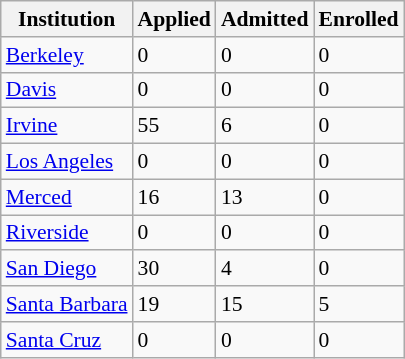<table class="wikitable sortable" style="font-size: 90%">
<tr>
<th>Institution</th>
<th>Applied</th>
<th>Admitted</th>
<th>Enrolled</th>
</tr>
<tr>
<td><a href='#'>Berkeley</a></td>
<td>0</td>
<td>0</td>
<td>0</td>
</tr>
<tr>
<td><a href='#'>Davis</a></td>
<td>0</td>
<td>0</td>
<td>0</td>
</tr>
<tr>
<td><a href='#'>Irvine</a></td>
<td>55</td>
<td>6</td>
<td>0</td>
</tr>
<tr>
<td><a href='#'>Los Angeles</a></td>
<td>0</td>
<td>0</td>
<td>0</td>
</tr>
<tr>
<td><a href='#'>Merced</a></td>
<td>16</td>
<td>13</td>
<td>0</td>
</tr>
<tr>
<td><a href='#'>Riverside</a></td>
<td>0</td>
<td>0</td>
<td>0</td>
</tr>
<tr>
<td><a href='#'>San Diego</a></td>
<td>30</td>
<td>4</td>
<td>0</td>
</tr>
<tr>
<td><a href='#'>Santa Barbara</a></td>
<td>19</td>
<td>15</td>
<td>5</td>
</tr>
<tr>
<td><a href='#'>Santa Cruz</a></td>
<td>0</td>
<td>0</td>
<td>0</td>
</tr>
</table>
